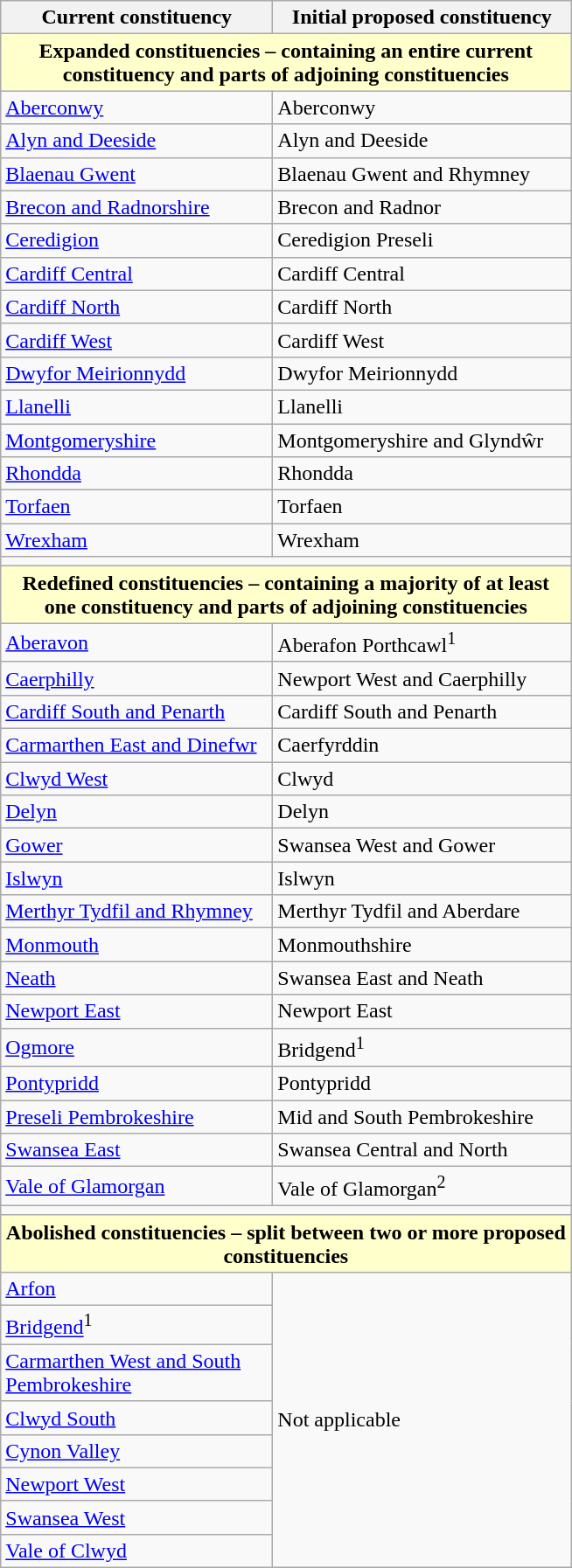<table class="wikitable mw-collapsible">
<tr>
<th width=200>Current constituency</th>
<th width=220>Initial proposed constituency</th>
</tr>
<tr>
<th colspan="2" style="background:#FFFFCC">Expanded constituencies – containing an entire current constituency and parts of adjoining constituencies</th>
</tr>
<tr>
<td><a href='#'>Aberconwy</a></td>
<td>Aberconwy</td>
</tr>
<tr>
<td><a href='#'>Alyn and Deeside</a></td>
<td>Alyn and Deeside</td>
</tr>
<tr>
<td><a href='#'>Blaenau Gwent</a></td>
<td>Blaenau Gwent and Rhymney</td>
</tr>
<tr>
<td><a href='#'>Brecon and Radnorshire</a></td>
<td>Brecon and Radnor</td>
</tr>
<tr>
<td><a href='#'>Ceredigion</a></td>
<td>Ceredigion Preseli</td>
</tr>
<tr>
<td><a href='#'>Cardiff Central</a></td>
<td>Cardiff Central</td>
</tr>
<tr>
<td><a href='#'>Cardiff North</a></td>
<td>Cardiff North</td>
</tr>
<tr>
<td><a href='#'>Cardiff West</a></td>
<td>Cardiff West</td>
</tr>
<tr>
<td><a href='#'>Dwyfor Meirionnydd</a></td>
<td>Dwyfor Meirionnydd</td>
</tr>
<tr>
<td><a href='#'>Llanelli</a></td>
<td>Llanelli</td>
</tr>
<tr>
<td><a href='#'>Montgomeryshire</a></td>
<td>Montgomeryshire and Glyndŵr</td>
</tr>
<tr>
<td><a href='#'>Rhondda</a></td>
<td>Rhondda</td>
</tr>
<tr>
<td><a href='#'>Torfaen</a></td>
<td>Torfaen</td>
</tr>
<tr>
<td><a href='#'>Wrexham</a></td>
<td>Wrexham</td>
</tr>
<tr>
<td colspan="2"></td>
</tr>
<tr>
<th colspan="2"  style="background:#FFFFCC">Redefined constituencies – containing a majority of at least one constituency and parts of adjoining constituencies</th>
</tr>
<tr>
<td><a href='#'>Aberavon</a></td>
<td>Aberafon Porthcawl<sup>1</sup></td>
</tr>
<tr>
<td><a href='#'>Caerphilly</a></td>
<td>Newport West and Caerphilly</td>
</tr>
<tr>
<td><a href='#'>Cardiff South and Penarth</a></td>
<td>Cardiff South and Penarth</td>
</tr>
<tr>
<td><a href='#'>Carmarthen East and Dinefwr</a></td>
<td>Caerfyrddin</td>
</tr>
<tr>
<td><a href='#'>Clwyd West</a></td>
<td>Clwyd</td>
</tr>
<tr>
<td><a href='#'>Delyn</a></td>
<td>Delyn</td>
</tr>
<tr>
<td><a href='#'>Gower</a></td>
<td>Swansea West and Gower</td>
</tr>
<tr>
<td><a href='#'>Islwyn</a></td>
<td>Islwyn</td>
</tr>
<tr>
<td><a href='#'>Merthyr Tydfil and Rhymney</a></td>
<td>Merthyr Tydfil and Aberdare</td>
</tr>
<tr>
<td><a href='#'>Monmouth</a></td>
<td>Monmouthshire</td>
</tr>
<tr>
<td><a href='#'>Neath</a></td>
<td>Swansea East and Neath</td>
</tr>
<tr>
<td><a href='#'>Newport East</a></td>
<td>Newport East</td>
</tr>
<tr>
<td><a href='#'>Ogmore</a></td>
<td>Bridgend<sup>1</sup></td>
</tr>
<tr>
<td><a href='#'>Pontypridd</a></td>
<td>Pontypridd</td>
</tr>
<tr>
<td><a href='#'>Preseli Pembrokeshire</a></td>
<td>Mid and South Pembrokeshire</td>
</tr>
<tr>
<td><a href='#'>Swansea East</a></td>
<td>Swansea Central and North</td>
</tr>
<tr>
<td><a href='#'>Vale of Glamorgan</a></td>
<td>Vale of Glamorgan<sup>2</sup></td>
</tr>
<tr>
<td colspan=2></td>
</tr>
<tr>
<th colspan=2  style="background:#FFFFCC">Abolished constituencies – split between two or more proposed constituencies</th>
</tr>
<tr>
<td><a href='#'>Arfon</a></td>
<td rowspan="8">Not applicable</td>
</tr>
<tr>
<td><a href='#'>Bridgend</a><sup>1</sup></td>
</tr>
<tr>
<td><a href='#'>Carmarthen West and South Pembrokeshire</a></td>
</tr>
<tr>
<td><a href='#'>Clwyd South</a></td>
</tr>
<tr>
<td><a href='#'>Cynon Valley</a></td>
</tr>
<tr>
<td><a href='#'>Newport West</a></td>
</tr>
<tr>
<td><a href='#'>Swansea West</a></td>
</tr>
<tr>
<td><a href='#'>Vale of Clwyd</a></td>
</tr>
</table>
